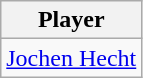<table class="wikitable">
<tr>
<th>Player</th>
</tr>
<tr>
<td><a href='#'>Jochen Hecht</a></td>
</tr>
</table>
